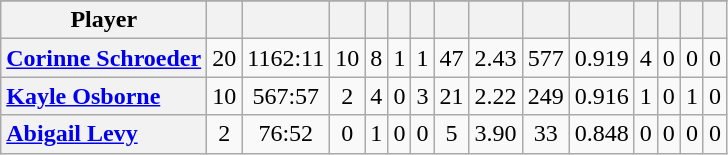<table class="wikitable sortable" style="text-align:center">
<tr>
</tr>
<tr>
<th scope="col">Player</th>
<th scope="col"></th>
<th scope="col"></th>
<th scope="col"></th>
<th scope="col"></th>
<th scope="col"></th>
<th scope="col"></th>
<th scope="col"></th>
<th scope="col"></th>
<th scope="col"></th>
<th scope="col"></th>
<th scope="col"></th>
<th scope="col"></th>
<th scope="col"></th>
<th scope="col"></th>
</tr>
<tr>
<th scope="row" style="text-align:left;"><a href='#'>Corinne Schroeder</a></th>
<td>20</td>
<td>1162:11</td>
<td>10</td>
<td>8</td>
<td>1</td>
<td>1</td>
<td>47</td>
<td>2.43</td>
<td>577</td>
<td>0.919</td>
<td>4</td>
<td>0</td>
<td>0</td>
<td>0</td>
</tr>
<tr>
<th scope="row" style="text-align:left;"><a href='#'>Kayle Osborne</a></th>
<td>10</td>
<td>567:57</td>
<td>2</td>
<td>4</td>
<td>0</td>
<td>3</td>
<td>21</td>
<td>2.22</td>
<td>249</td>
<td>0.916</td>
<td>1</td>
<td>0</td>
<td>1</td>
<td>0</td>
</tr>
<tr>
<th scope="row" style="text-align:left;"><a href='#'>Abigail Levy</a></th>
<td>2</td>
<td>76:52</td>
<td>0</td>
<td>1</td>
<td>0</td>
<td>0</td>
<td>5</td>
<td>3.90</td>
<td>33</td>
<td>0.848</td>
<td>0</td>
<td>0</td>
<td>0</td>
<td>0</td>
</tr>
</table>
